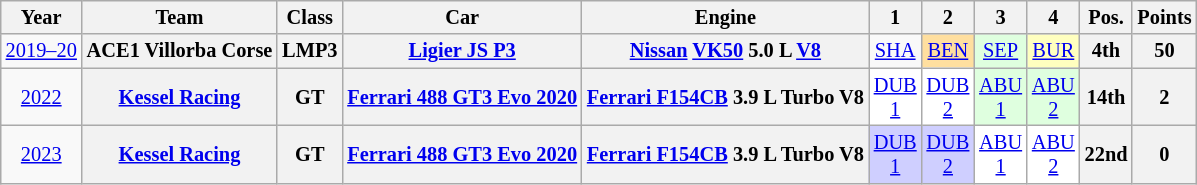<table class="wikitable" style="text-align:center; font-size:85%">
<tr>
<th>Year</th>
<th>Team</th>
<th>Class</th>
<th>Car</th>
<th>Engine</th>
<th>1</th>
<th>2</th>
<th>3</th>
<th>4</th>
<th>Pos.</th>
<th>Points</th>
</tr>
<tr>
<td><a href='#'>2019–20</a></td>
<th>ACE1 Villorba Corse</th>
<th>LMP3</th>
<th><a href='#'>Ligier JS P3</a></th>
<th><a href='#'>Nissan</a> <a href='#'>VK50</a> 5.0 L <a href='#'>V8</a></th>
<td><a href='#'>SHA</a></td>
<td style="background:#FFDF9F;"><a href='#'>BEN</a><br></td>
<td style="background:#DFFFDF;"><a href='#'>SEP</a><br></td>
<td style="background:#FFFFBF;"><a href='#'>BUR</a><br></td>
<th>4th</th>
<th>50</th>
</tr>
<tr>
<td><a href='#'>2022</a></td>
<th><a href='#'>Kessel Racing</a></th>
<th>GT</th>
<th><a href='#'>Ferrari 488 GT3 Evo 2020</a></th>
<th><a href='#'>Ferrari F154CB</a> 3.9 L Turbo V8</th>
<td style="background:#FFFFFF;"><a href='#'>DUB<br>1</a><br></td>
<td style="background:#FFFFFF;"><a href='#'>DUB<br>2</a><br></td>
<td style="background:#DFFFDF;"><a href='#'>ABU<br>1</a><br></td>
<td style="background:#DFFFDF;"><a href='#'>ABU<br>2</a><br></td>
<th>14th</th>
<th>2</th>
</tr>
<tr>
<td><a href='#'>2023</a></td>
<th><a href='#'>Kessel Racing</a></th>
<th>GT</th>
<th><a href='#'>Ferrari 488 GT3 Evo 2020</a></th>
<th><a href='#'>Ferrari F154CB</a> 3.9 L Turbo V8</th>
<td style="background:#CFCFFF;"><a href='#'>DUB<br>1</a><br></td>
<td style="background:#CFCFFF;"><a href='#'>DUB<br>2</a><br></td>
<td style="background:#FFFFFF;"><a href='#'>ABU<br>1</a><br></td>
<td style="background:#FFFFFF;"><a href='#'>ABU<br>2</a><br></td>
<th>22nd</th>
<th>0</th>
</tr>
</table>
